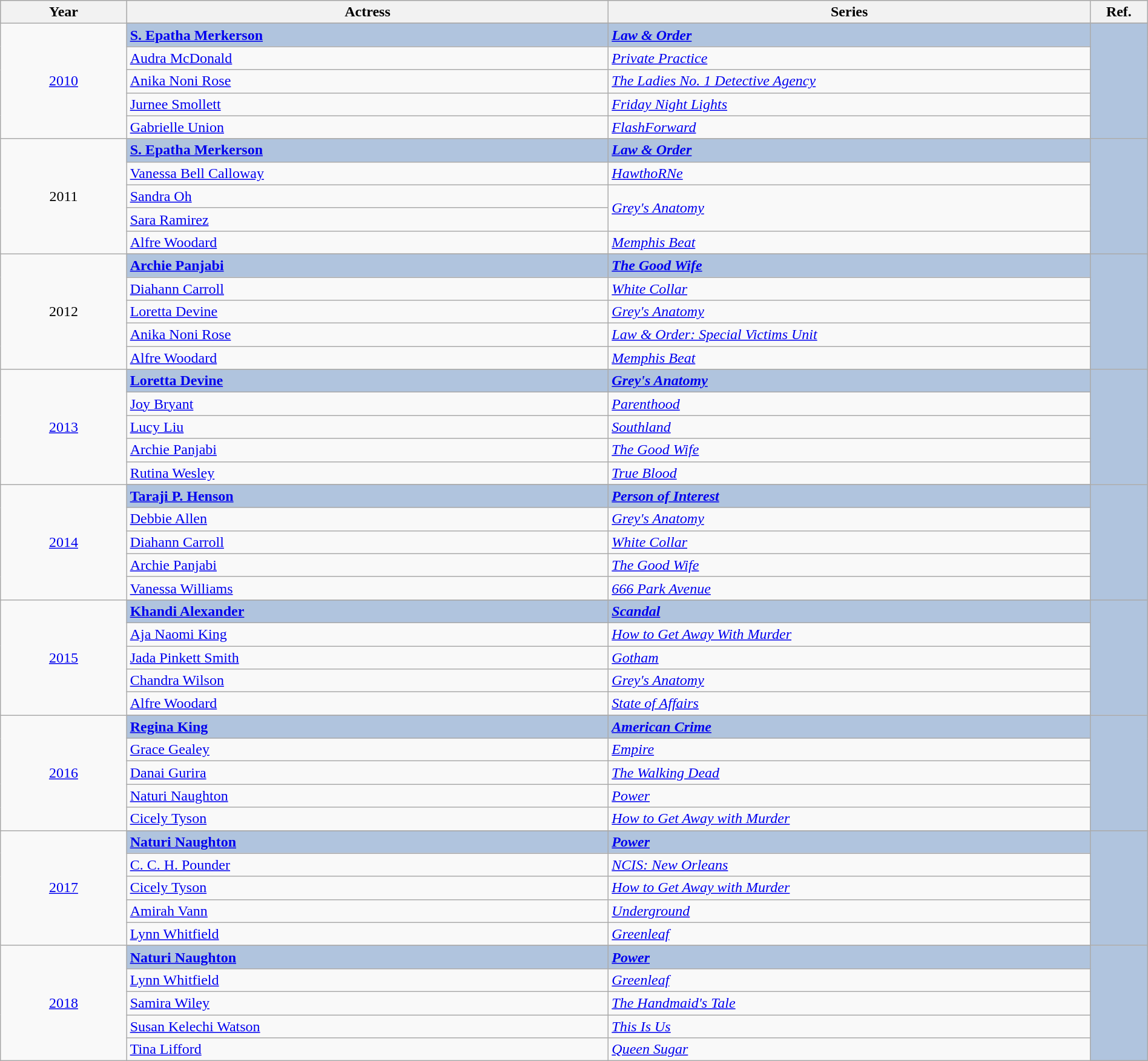<table class="wikitable" style="width:100%;">
<tr style="background:#bebebe;">
<th style="width:11%;">Year</th>
<th style="width:42%;">Actress</th>
<th style="width:42%;">Series</th>
<th style="width:5%;">Ref.</th>
</tr>
<tr>
<td rowspan="6" align="center"><a href='#'>2010</a></td>
</tr>
<tr style="background:#B0C4DE">
<td><strong><a href='#'>S. Epatha Merkerson</a></strong></td>
<td><strong><em><a href='#'>Law & Order</a></em></strong></td>
<td rowspan="6" align="center"></td>
</tr>
<tr>
<td><a href='#'>Audra McDonald</a></td>
<td><em><a href='#'>Private Practice</a></em></td>
</tr>
<tr>
<td><a href='#'>Anika Noni Rose</a></td>
<td><em><a href='#'>The Ladies No. 1 Detective Agency</a></em></td>
</tr>
<tr>
<td><a href='#'>Jurnee Smollett</a></td>
<td><em><a href='#'>Friday Night Lights</a></em></td>
</tr>
<tr>
<td><a href='#'>Gabrielle Union</a></td>
<td><em><a href='#'>FlashForward</a></em></td>
</tr>
<tr>
<td rowspan="6" align="center">2011</td>
</tr>
<tr style="background:#B0C4DE">
<td><strong><a href='#'>S. Epatha Merkerson</a></strong></td>
<td><strong><em><a href='#'>Law & Order</a></em></strong></td>
<td rowspan="6" align="center"></td>
</tr>
<tr>
<td><a href='#'>Vanessa Bell Calloway</a></td>
<td><em><a href='#'>HawthoRNe</a></em></td>
</tr>
<tr>
<td><a href='#'>Sandra Oh</a></td>
<td rowspan="2"><em><a href='#'>Grey's Anatomy</a></em></td>
</tr>
<tr>
<td><a href='#'>Sara Ramirez</a></td>
</tr>
<tr>
<td><a href='#'>Alfre Woodard</a></td>
<td><em><a href='#'>Memphis Beat</a></em></td>
</tr>
<tr>
<td rowspan="6" align="center">2012</td>
</tr>
<tr style="background:#B0C4DE">
<td><strong><a href='#'>Archie Panjabi</a></strong></td>
<td><strong><em><a href='#'>The Good Wife</a></em></strong></td>
<td rowspan="6" align="center"></td>
</tr>
<tr>
<td><a href='#'>Diahann Carroll</a></td>
<td><em><a href='#'>White Collar</a></em></td>
</tr>
<tr>
<td><a href='#'>Loretta Devine</a></td>
<td><em><a href='#'>Grey's Anatomy</a></em></td>
</tr>
<tr>
<td><a href='#'>Anika Noni Rose</a></td>
<td><em><a href='#'>Law & Order: Special Victims Unit</a></em></td>
</tr>
<tr>
<td><a href='#'>Alfre Woodard</a></td>
<td><em><a href='#'>Memphis Beat</a></em></td>
</tr>
<tr>
<td rowspan="6" align="center"><a href='#'>2013</a></td>
</tr>
<tr style="background:#B0C4DE">
<td><strong><a href='#'>Loretta Devine</a></strong></td>
<td><strong><em><a href='#'>Grey's Anatomy</a></em></strong></td>
<td rowspan="6" align="center"></td>
</tr>
<tr>
<td><a href='#'>Joy Bryant</a></td>
<td><em><a href='#'>Parenthood</a></em></td>
</tr>
<tr>
<td><a href='#'>Lucy Liu</a></td>
<td><em><a href='#'>Southland</a></em></td>
</tr>
<tr>
<td><a href='#'>Archie Panjabi</a></td>
<td><em><a href='#'>The Good Wife</a></em></td>
</tr>
<tr>
<td><a href='#'>Rutina Wesley</a></td>
<td><em><a href='#'>True Blood</a></em></td>
</tr>
<tr>
<td rowspan="6" align="center"><a href='#'>2014</a></td>
</tr>
<tr style="background:#B0C4DE">
<td><strong><a href='#'>Taraji P. Henson</a></strong></td>
<td><strong><em><a href='#'>Person of Interest</a></em></strong></td>
<td rowspan="6" align="center"></td>
</tr>
<tr>
<td><a href='#'>Debbie Allen</a></td>
<td><em><a href='#'>Grey's Anatomy</a></em></td>
</tr>
<tr>
<td><a href='#'>Diahann Carroll</a></td>
<td><em><a href='#'>White Collar</a></em></td>
</tr>
<tr>
<td><a href='#'>Archie Panjabi</a></td>
<td><em><a href='#'>The Good Wife</a></em></td>
</tr>
<tr>
<td><a href='#'>Vanessa Williams</a></td>
<td><em><a href='#'>666 Park Avenue</a></em></td>
</tr>
<tr>
<td rowspan="6" align="center"><a href='#'>2015</a></td>
</tr>
<tr style="background:#B0C4DE">
<td><strong><a href='#'>Khandi Alexander</a></strong></td>
<td><strong><em><a href='#'>Scandal</a></em></strong></td>
<td rowspan="6" align="center"></td>
</tr>
<tr>
<td><a href='#'>Aja Naomi King</a></td>
<td><em><a href='#'>How to Get Away With Murder</a></em></td>
</tr>
<tr>
<td><a href='#'>Jada Pinkett Smith</a></td>
<td><em><a href='#'>Gotham</a></em></td>
</tr>
<tr>
<td><a href='#'>Chandra Wilson</a></td>
<td><em><a href='#'>Grey's Anatomy</a></em></td>
</tr>
<tr>
<td><a href='#'>Alfre Woodard</a></td>
<td><em><a href='#'>State of Affairs</a></em></td>
</tr>
<tr>
<td rowspan="6" align="center"><a href='#'>2016</a></td>
</tr>
<tr style="background:#B0C4DE">
<td><strong><a href='#'>Regina King</a></strong></td>
<td><strong><em><a href='#'>American Crime</a></em></strong></td>
<td rowspan="6" align="center"></td>
</tr>
<tr>
<td><a href='#'>Grace Gealey</a></td>
<td><em><a href='#'>Empire</a></em></td>
</tr>
<tr>
<td><a href='#'>Danai Gurira</a></td>
<td><em><a href='#'>The Walking Dead</a></em></td>
</tr>
<tr>
<td><a href='#'>Naturi Naughton</a></td>
<td><em><a href='#'>Power</a></em></td>
</tr>
<tr>
<td><a href='#'>Cicely Tyson</a></td>
<td><em><a href='#'>How to Get Away with Murder</a></em></td>
</tr>
<tr>
<td rowspan="6" align="center"><a href='#'>2017</a></td>
</tr>
<tr style="background:#B0C4DE">
<td><strong><a href='#'>Naturi Naughton</a></strong></td>
<td><strong><em><a href='#'>Power</a></em></strong></td>
<td rowspan="6" align="center"></td>
</tr>
<tr>
<td><a href='#'>C. C. H. Pounder</a></td>
<td><em><a href='#'>NCIS: New Orleans</a></em></td>
</tr>
<tr>
<td><a href='#'>Cicely Tyson</a></td>
<td><em><a href='#'>How to Get Away with Murder</a></em></td>
</tr>
<tr>
<td><a href='#'>Amirah Vann</a></td>
<td><em><a href='#'>Underground</a></em></td>
</tr>
<tr>
<td><a href='#'>Lynn Whitfield</a></td>
<td><em><a href='#'>Greenleaf</a></em></td>
</tr>
<tr>
<td rowspan="6" align="center"><a href='#'>2018</a></td>
</tr>
<tr style="background:#B0C4DE">
<td><strong><a href='#'>Naturi Naughton</a></strong></td>
<td><strong><em><a href='#'>Power</a></em></strong></td>
<td rowspan="5" align="center"></td>
</tr>
<tr>
<td><a href='#'>Lynn Whitfield</a></td>
<td><em><a href='#'>Greenleaf</a></em></td>
</tr>
<tr>
<td><a href='#'>Samira Wiley</a></td>
<td><em><a href='#'>The Handmaid's Tale</a></em></td>
</tr>
<tr>
<td><a href='#'>Susan Kelechi Watson</a></td>
<td><em><a href='#'>This Is Us</a></em></td>
</tr>
<tr>
<td><a href='#'>Tina Lifford</a></td>
<td><em><a href='#'>Queen Sugar</a></em></td>
</tr>
</table>
